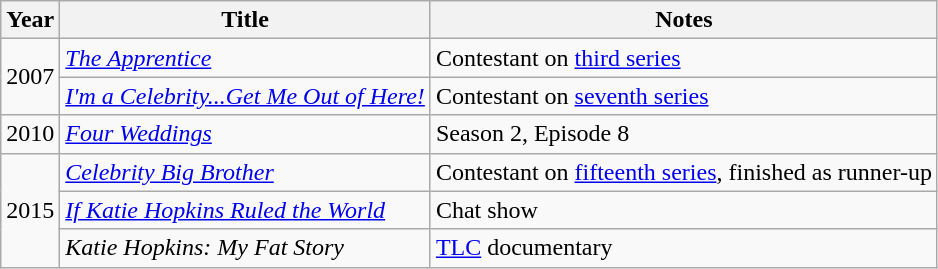<table class="wikitable sortable">
<tr>
<th>Year</th>
<th>Title</th>
<th>Notes</th>
</tr>
<tr>
<td rowspan="2">2007</td>
<td><em><a href='#'>The Apprentice</a></em></td>
<td>Contestant on <a href='#'>third series</a></td>
</tr>
<tr>
<td><em><a href='#'>I'm a Celebrity...Get Me Out of Here!</a></em></td>
<td>Contestant on <a href='#'>seventh series</a></td>
</tr>
<tr>
<td>2010</td>
<td><em><a href='#'>Four Weddings</a></em></td>
<td>Season 2, Episode 8</td>
</tr>
<tr>
<td rowspan="3">2015</td>
<td><em><a href='#'>Celebrity Big Brother</a></em></td>
<td>Contestant on <a href='#'>fifteenth series</a>, finished as runner-up</td>
</tr>
<tr>
<td><em><a href='#'>If Katie Hopkins Ruled the World</a></em></td>
<td>Chat show</td>
</tr>
<tr>
<td><em>Katie Hopkins: My Fat Story</em></td>
<td><a href='#'>TLC</a> documentary</td>
</tr>
</table>
